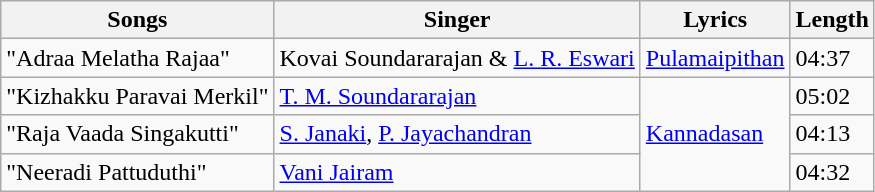<table class="wikitable">
<tr>
<th>Songs</th>
<th>Singer</th>
<th>Lyrics</th>
<th>Length</th>
</tr>
<tr>
<td>"Adraa Melatha Rajaa"</td>
<td>Kovai Soundararajan & <a href='#'>L. R. Eswari</a></td>
<td><a href='#'>Pulamaipithan</a></td>
<td>04:37</td>
</tr>
<tr>
<td>"Kizhakku Paravai Merkil"</td>
<td><a href='#'>T. M. Soundararajan</a></td>
<td rowspan="3"><a href='#'>Kannadasan</a></td>
<td>05:02</td>
</tr>
<tr>
<td>"Raja Vaada Singakutti"</td>
<td><a href='#'>S. Janaki</a>, <a href='#'>P. Jayachandran</a></td>
<td>04:13</td>
</tr>
<tr>
<td>"Neeradi Pattuduthi"</td>
<td><a href='#'>Vani Jairam</a></td>
<td>04:32</td>
</tr>
</table>
